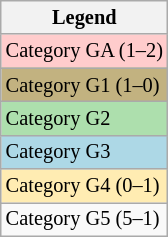<table class="sortable wikitable" style=font-size:85%>
<tr>
<th>Legend</th>
</tr>
<tr bgcolor="#fcc">
<td>Category GA (1–2)</td>
</tr>
<tr bgcolor=#c2b280>
<td>Category G1 (1–0)</td>
</tr>
<tr bgcolor=#addfad>
<td>Category G2</td>
</tr>
<tr bgcolor=lightblue>
<td>Category G3</td>
</tr>
<tr bgcolor=#ffecb2>
<td>Category G4 (0–1)</td>
</tr>
<tr>
<td>Category G5 (5–1)</td>
</tr>
</table>
